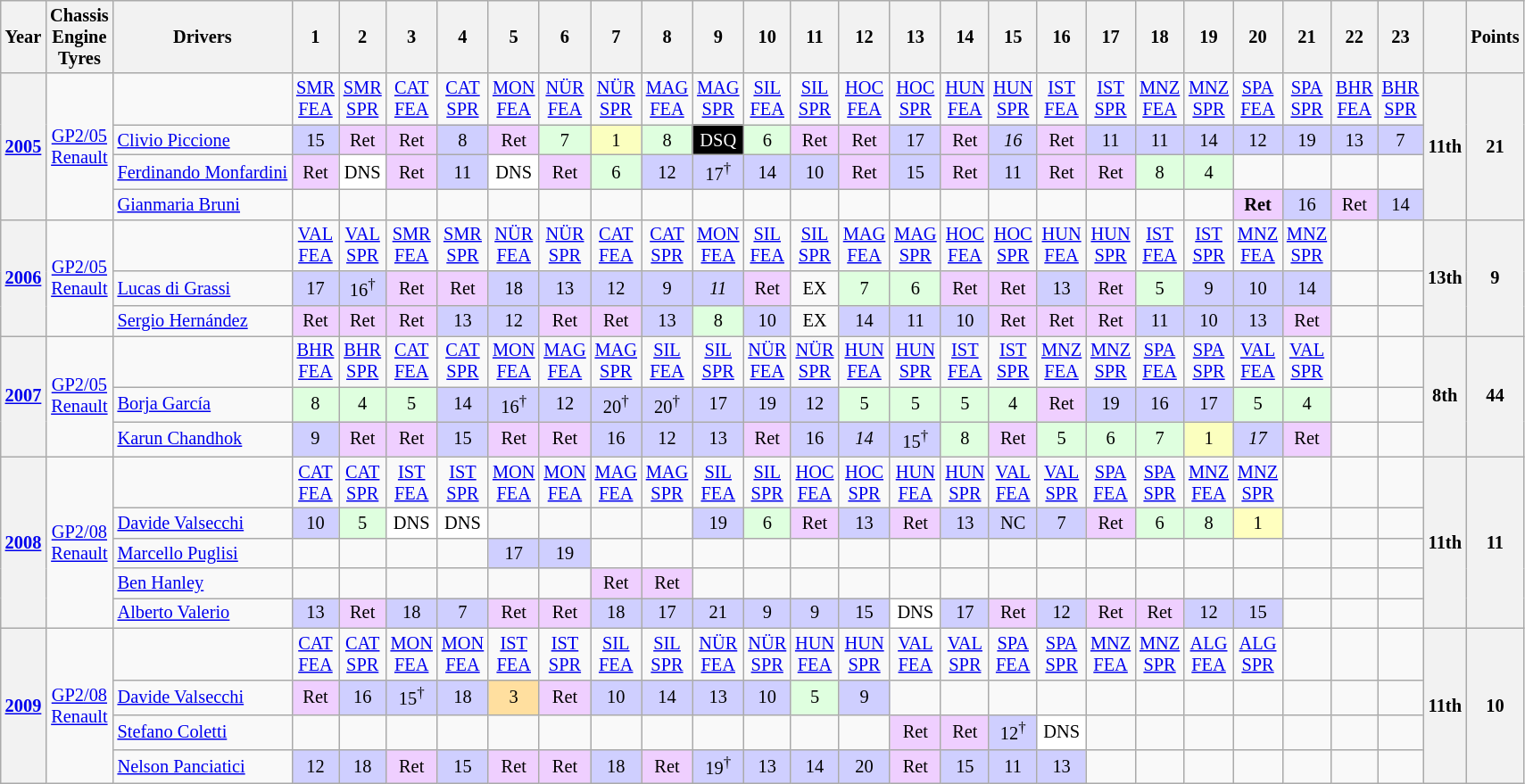<table class="wikitable" style="text-align:center; font-size:85%;">
<tr>
<th>Year</th>
<th>Chassis<br>Engine<br>Tyres</th>
<th>Drivers</th>
<th>1</th>
<th>2</th>
<th>3</th>
<th>4</th>
<th>5</th>
<th>6</th>
<th>7</th>
<th>8</th>
<th>9</th>
<th>10</th>
<th>11</th>
<th>12</th>
<th>13</th>
<th>14</th>
<th>15</th>
<th>16</th>
<th>17</th>
<th>18</th>
<th>19</th>
<th>20</th>
<th>21</th>
<th>22</th>
<th>23</th>
<th></th>
<th>Points</th>
</tr>
<tr>
<th rowspan=4><a href='#'>2005</a></th>
<td rowspan=4><a href='#'>GP2/05</a><br><a href='#'>Renault</a><br></td>
<td></td>
<td><a href='#'>SMR<br>FEA</a></td>
<td><a href='#'>SMR<br>SPR</a></td>
<td><a href='#'>CAT<br>FEA</a></td>
<td><a href='#'>CAT<br>SPR</a></td>
<td><a href='#'>MON<br>FEA</a></td>
<td><a href='#'>NÜR<br>FEA</a></td>
<td><a href='#'>NÜR<br>SPR</a></td>
<td><a href='#'>MAG<br>FEA</a></td>
<td><a href='#'>MAG<br>SPR</a></td>
<td><a href='#'>SIL<br>FEA</a></td>
<td><a href='#'>SIL<br>SPR</a></td>
<td><a href='#'>HOC<br>FEA</a></td>
<td><a href='#'>HOC<br>SPR</a></td>
<td><a href='#'>HUN<br>FEA</a></td>
<td><a href='#'>HUN<br>SPR</a></td>
<td><a href='#'>IST<br>FEA</a></td>
<td><a href='#'>IST<br>SPR</a></td>
<td><a href='#'>MNZ<br>FEA</a></td>
<td><a href='#'>MNZ<br>SPR</a></td>
<td><a href='#'>SPA<br>FEA</a></td>
<td><a href='#'>SPA<br>SPR</a></td>
<td><a href='#'>BHR<br>FEA</a></td>
<td><a href='#'>BHR<br>SPR</a></td>
<th rowspan=4>11th</th>
<th rowspan=4>21</th>
</tr>
<tr>
<td align=left> <a href='#'>Clivio Piccione</a></td>
<td style="background:#CFCFFF;">15</td>
<td style="background:#EFCFFF;">Ret</td>
<td style="background:#EFCFFF;">Ret</td>
<td style="background:#CFCFFF;">8</td>
<td style="background:#EFCFFF;">Ret</td>
<td style="background:#DFFFDF;">7</td>
<td style="background:#FBFFBF;">1</td>
<td style="background:#DFFFDF;">8</td>
<td style="background:#000000; color:white">DSQ</td>
<td style="background:#DFFFDF;">6</td>
<td style="background:#EFCFFF;">Ret</td>
<td style="background:#EFCFFF;">Ret</td>
<td style="background:#CFCFFF;">17</td>
<td style="background:#EFCFFF;">Ret</td>
<td style="background:#CFCFFF;"><em>16</em></td>
<td style="background:#EFCFFF;">Ret</td>
<td style="background:#CFCFFF;">11</td>
<td style="background:#CFCFFF;">11</td>
<td style="background:#CFCFFF;">14</td>
<td style="background:#CFCFFF;">12</td>
<td style="background:#CFCFFF;">19</td>
<td style="background:#CFCFFF;">13</td>
<td style="background:#CFCFFF;">7</td>
</tr>
<tr>
<td align=left> <a href='#'>Ferdinando Monfardini</a></td>
<td style="background:#EFCFFF;">Ret</td>
<td style="background:#FFFFFF;">DNS</td>
<td style="background:#EFCFFF;">Ret</td>
<td style="background:#CFCFFF;">11</td>
<td style="background:#FFFFFF;">DNS</td>
<td style="background:#EFCFFF;">Ret</td>
<td style="background:#DFFFDF;">6</td>
<td style="background:#CFCFFF;">12</td>
<td style="background:#CFCFFF;">17<sup>†</sup></td>
<td style="background:#CFCFFF;">14</td>
<td style="background:#CFCFFF;">10</td>
<td style="background:#EFCFFF;">Ret</td>
<td style="background:#CFCFFF;">15</td>
<td style="background:#EFCFFF;">Ret</td>
<td style="background:#CFCFFF;">11</td>
<td style="background:#EFCFFF;">Ret</td>
<td style="background:#EFCFFF;">Ret</td>
<td style="background:#DFFFDF;">8</td>
<td style="background:#DFFFDF;">4</td>
<td></td>
<td></td>
<td></td>
<td></td>
</tr>
<tr>
<td align=left> <a href='#'>Gianmaria Bruni</a></td>
<td></td>
<td></td>
<td></td>
<td></td>
<td></td>
<td></td>
<td></td>
<td></td>
<td></td>
<td></td>
<td></td>
<td></td>
<td></td>
<td></td>
<td></td>
<td></td>
<td></td>
<td></td>
<td></td>
<td style="background:#efcfff;"><strong>Ret</strong></td>
<td style="background:#cfcfff;">16</td>
<td style="background:#efcfff;">Ret</td>
<td style="background:#cfcfff;">14</td>
</tr>
<tr>
<th rowspan=3><a href='#'>2006</a></th>
<td rowspan=3><a href='#'>GP2/05</a><br><a href='#'>Renault</a><br></td>
<td></td>
<td><a href='#'>VAL<br>FEA</a></td>
<td><a href='#'>VAL<br>SPR</a></td>
<td><a href='#'>SMR<br>FEA</a></td>
<td><a href='#'>SMR<br>SPR</a></td>
<td><a href='#'>NÜR<br>FEA</a></td>
<td><a href='#'>NÜR<br>SPR</a></td>
<td><a href='#'>CAT<br>FEA</a></td>
<td><a href='#'>CAT<br>SPR</a></td>
<td><a href='#'>MON<br>FEA</a></td>
<td><a href='#'>SIL<br>FEA</a></td>
<td><a href='#'>SIL<br>SPR</a></td>
<td><a href='#'>MAG<br>FEA</a></td>
<td><a href='#'>MAG<br>SPR</a></td>
<td><a href='#'>HOC<br>FEA</a></td>
<td><a href='#'>HOC<br>SPR</a></td>
<td><a href='#'>HUN<br>FEA</a></td>
<td><a href='#'>HUN<br>SPR</a></td>
<td><a href='#'>IST<br>FEA</a></td>
<td><a href='#'>IST<br>SPR</a></td>
<td><a href='#'>MNZ<br>FEA</a></td>
<td><a href='#'>MNZ<br>SPR</a></td>
<td></td>
<td></td>
<th rowspan=3>13th</th>
<th rowspan=3>9</th>
</tr>
<tr>
<td align=left> <a href='#'>Lucas di Grassi</a></td>
<td style="background:#CFCFFF;">17</td>
<td style="background:#CFCFFF;">16<sup>†</sup></td>
<td style="background:#EFCFFF;">Ret</td>
<td style="background:#EFCFFF;">Ret</td>
<td style="background:#CFCFFF;">18</td>
<td style="background:#CFCFFF;">13</td>
<td style="background:#CFCFFF;">12</td>
<td style="background:#CFCFFF;">9</td>
<td style="background:#CFCFFF;"><em>11</em></td>
<td style="background:#EFCFFF;">Ret</td>
<td>EX</td>
<td style="background:#DFFFDF;">7</td>
<td style="background:#DFFFDF;">6</td>
<td style="background:#EFCFFF;">Ret</td>
<td style="background:#EFCFFF;">Ret</td>
<td style="background:#CFCFFF;">13</td>
<td style="background:#EFCFFF;">Ret</td>
<td style="background:#DFFFDF;">5</td>
<td style="background:#CFCFFF;">9</td>
<td style="background:#CFCFFF;">10</td>
<td style="background:#CFCFFF;">14</td>
<td></td>
<td></td>
</tr>
<tr>
<td align=left> <a href='#'>Sergio Hernández</a></td>
<td style="background:#EFCFFF;">Ret</td>
<td style="background:#EFCFFF;">Ret</td>
<td style="background:#EFCFFF;">Ret</td>
<td style="background:#CFCFFF;">13</td>
<td style="background:#CFCFFF;">12</td>
<td style="background:#EFCFFF;">Ret</td>
<td style="background:#EFCFFF;">Ret</td>
<td style="background:#CFCFFF;">13</td>
<td style="background:#DFFFDF;">8</td>
<td style="background:#CFCFFF;">10</td>
<td>EX</td>
<td style="background:#CFCFFF;">14</td>
<td style="background:#CFCFFF;">11</td>
<td style="background:#CFCFFF;">10</td>
<td style="background:#EFCFFF;">Ret</td>
<td style="background:#EFCFFF;">Ret</td>
<td style="background:#EFCFFF;">Ret</td>
<td style="background:#CFCFFF;">11</td>
<td style="background:#CFCFFF;">10</td>
<td style="background:#CFCFFF;">13</td>
<td style="background:#EFCFFF;">Ret</td>
<td></td>
<td></td>
</tr>
<tr>
<th rowspan=3><a href='#'>2007</a></th>
<td rowspan=3><a href='#'>GP2/05</a><br><a href='#'>Renault</a><br></td>
<td></td>
<td><a href='#'>BHR<br>FEA</a></td>
<td><a href='#'>BHR<br>SPR</a></td>
<td><a href='#'>CAT<br>FEA</a></td>
<td><a href='#'>CAT<br>SPR</a></td>
<td><a href='#'>MON<br>FEA</a></td>
<td><a href='#'>MAG<br>FEA</a></td>
<td><a href='#'>MAG<br>SPR</a></td>
<td><a href='#'>SIL<br>FEA</a></td>
<td><a href='#'>SIL<br>SPR</a></td>
<td><a href='#'>NÜR<br>FEA</a></td>
<td><a href='#'>NÜR<br>SPR</a></td>
<td><a href='#'>HUN<br>FEA</a></td>
<td><a href='#'>HUN<br>SPR</a></td>
<td><a href='#'>IST<br>FEA</a></td>
<td><a href='#'>IST<br>SPR</a></td>
<td><a href='#'>MNZ<br>FEA</a></td>
<td><a href='#'>MNZ<br>SPR</a></td>
<td><a href='#'>SPA<br>FEA</a></td>
<td><a href='#'>SPA<br>SPR</a></td>
<td><a href='#'>VAL<br>FEA</a></td>
<td><a href='#'>VAL<br>SPR</a></td>
<td></td>
<td></td>
<th rowspan=3>8th</th>
<th rowspan=3>44</th>
</tr>
<tr>
<td align=left> <a href='#'>Borja García</a></td>
<td style="background:#DFFFDF;">8</td>
<td style="background:#DFFFDF;">4</td>
<td style="background:#DFFFDF;">5</td>
<td style="background:#CFCFFF;">14</td>
<td style="background:#CFCFFF;">16<sup>†</sup></td>
<td style="background:#CFCFFF;">12</td>
<td style="background:#CFCFFF;">20<sup>†</sup></td>
<td style="background:#CFCFFF;">20<sup>†</sup></td>
<td style="background:#CFCFFF;">17</td>
<td style="background:#CFCFFF;">19</td>
<td style="background:#CFCFFF;">12</td>
<td style="background:#DFFFDF;">5</td>
<td style="background:#DFFFDF;">5</td>
<td style="background:#DFFFDF;">5</td>
<td style="background:#DFFFDF;">4</td>
<td style="background:#EFCFFF;">Ret</td>
<td style="background:#CFCFFF;">19</td>
<td style="background:#CFCFFF;">16</td>
<td style="background:#CFCFFF;">17</td>
<td style="background:#DFFFDF;">5</td>
<td style="background:#DFFFDF;">4</td>
<td></td>
<td></td>
</tr>
<tr>
<td align=left> <a href='#'>Karun Chandhok</a></td>
<td style="background:#CFCFFF;">9</td>
<td style="background:#EFCFFF;">Ret</td>
<td style="background:#EFCFFF;">Ret</td>
<td style="background:#CFCFFF;">15</td>
<td style="background:#EFCFFF;">Ret</td>
<td style="background:#EFCFFF;">Ret</td>
<td style="background:#CFCFFF;">16</td>
<td style="background:#CFCFFF;">12</td>
<td style="background:#CFCFFF;">13</td>
<td style="background:#EFCFFF;">Ret</td>
<td style="background:#CFCFFF;">16</td>
<td style="background:#CFCFFF;"><em>14</em></td>
<td style="background:#CFCFFF;">15<sup>†</sup></td>
<td style="background:#DFFFDF;">8</td>
<td style="background:#EFCFFF;">Ret</td>
<td style="background:#DFFFDF;">5</td>
<td style="background:#DFFFDF;">6</td>
<td style="background:#DFFFDF;">7</td>
<td style="background:#FBFFBF;">1</td>
<td style="background:#CFCFFF;"><em>17</em></td>
<td style="background:#EFCFFF;">Ret</td>
<td></td>
<td></td>
</tr>
<tr>
<th rowspan=5><a href='#'>2008</a></th>
<td rowspan=5><a href='#'>GP2/08</a><br><a href='#'>Renault</a><br></td>
<td></td>
<td><a href='#'>CAT<br>FEA</a></td>
<td><a href='#'>CAT<br>SPR</a></td>
<td><a href='#'>IST<br>FEA</a></td>
<td><a href='#'>IST<br>SPR</a></td>
<td><a href='#'>MON<br>FEA</a></td>
<td><a href='#'>MON<br>FEA</a></td>
<td><a href='#'>MAG<br>FEA</a></td>
<td><a href='#'>MAG<br>SPR</a></td>
<td><a href='#'>SIL<br>FEA</a></td>
<td><a href='#'>SIL<br>SPR</a></td>
<td><a href='#'>HOC<br>FEA</a></td>
<td><a href='#'>HOC<br>SPR</a></td>
<td><a href='#'>HUN<br>FEA</a></td>
<td><a href='#'>HUN<br>SPR</a></td>
<td><a href='#'>VAL<br>FEA</a></td>
<td><a href='#'>VAL<br>SPR</a></td>
<td><a href='#'>SPA<br>FEA</a></td>
<td><a href='#'>SPA<br>SPR</a></td>
<td><a href='#'>MNZ<br>FEA</a></td>
<td><a href='#'>MNZ<br>SPR</a></td>
<td></td>
<td></td>
<td></td>
<th rowspan=5>11th</th>
<th rowspan=5>11</th>
</tr>
<tr>
<td align=left> <a href='#'>Davide Valsecchi</a></td>
<td style="background:#CFCFFF;">10</td>
<td style="background:#DFFFDF;">5</td>
<td style="background:#FFFFFF;">DNS</td>
<td style="background:#FFFFFF;">DNS</td>
<td></td>
<td></td>
<td></td>
<td></td>
<td style="background:#CFCFFF;">19</td>
<td style="background:#DFFFDF;">6</td>
<td style="background:#EFCFFF;">Ret</td>
<td style="background:#CFCFFF;">13</td>
<td style="background:#EFCFFF;">Ret</td>
<td style="background:#CFCFFF;">13</td>
<td style="background:#CFCFFF;">NC</td>
<td style="background:#CFCFFF;">7</td>
<td style="background:#EFCFFF;">Ret</td>
<td style="background:#DFFFDF;">6</td>
<td style="background:#DFFFDF;">8</td>
<td style="background:#FFFFBF;">1</td>
<td></td>
<td></td>
<td></td>
</tr>
<tr>
<td align=left> <a href='#'>Marcello Puglisi</a></td>
<td></td>
<td></td>
<td></td>
<td></td>
<td style="background:#CFCFFF;">17</td>
<td style="background:#CFCFFF;">19</td>
<td></td>
<td></td>
<td></td>
<td></td>
<td></td>
<td></td>
<td></td>
<td></td>
<td></td>
<td></td>
<td></td>
<td></td>
<td></td>
<td></td>
<td></td>
<td></td>
<td></td>
</tr>
<tr>
<td align=left> <a href='#'>Ben Hanley</a></td>
<td></td>
<td></td>
<td></td>
<td></td>
<td></td>
<td></td>
<td style="background:#EFCFFF;">Ret</td>
<td style="background:#EFCFFF;">Ret</td>
<td></td>
<td></td>
<td></td>
<td></td>
<td></td>
<td></td>
<td></td>
<td></td>
<td></td>
<td></td>
<td></td>
<td></td>
<td></td>
<td></td>
<td></td>
</tr>
<tr>
<td align=left> <a href='#'>Alberto Valerio</a></td>
<td style="background:#CFCFFF;">13</td>
<td style="background:#EFCFFF;">Ret</td>
<td style="background:#CFCFFF;">18</td>
<td style="background:#CFCFFF;">7</td>
<td style="background:#EFCFFF;">Ret</td>
<td style="background:#EFCFFF;">Ret</td>
<td style="background:#CFCFFF;">18</td>
<td style="background:#CFCFFF;">17</td>
<td style="background:#CFCFFF;">21</td>
<td style="background:#CFCFFF;">9</td>
<td style="background:#CFCFFF;">9</td>
<td style="background:#CFCFFF;">15</td>
<td style="background:#FFFFFF;">DNS</td>
<td style="background:#CFCFFF;">17</td>
<td style="background:#EFCFFF;">Ret</td>
<td style="background:#CFCFFF;">12</td>
<td style="background:#EFCFFF;">Ret</td>
<td style="background:#EFCFFF;">Ret</td>
<td style="background:#CFCFFF;">12</td>
<td style="background:#CFCFFF;">15</td>
<td></td>
<td></td>
<td></td>
</tr>
<tr>
<th rowspan=4><a href='#'>2009</a></th>
<td rowspan=4><a href='#'>GP2/08</a><br><a href='#'>Renault</a><br></td>
<td></td>
<td><a href='#'>CAT<br>FEA</a></td>
<td><a href='#'>CAT<br>SPR</a></td>
<td><a href='#'>MON<br>FEA</a></td>
<td><a href='#'>MON<br>FEA</a></td>
<td><a href='#'>IST<br>FEA</a></td>
<td><a href='#'>IST<br>SPR</a></td>
<td><a href='#'>SIL<br>FEA</a></td>
<td><a href='#'>SIL<br>SPR</a></td>
<td><a href='#'>NÜR<br>FEA</a></td>
<td><a href='#'>NÜR<br>SPR</a></td>
<td><a href='#'>HUN<br>FEA</a></td>
<td><a href='#'>HUN<br>SPR</a></td>
<td><a href='#'>VAL<br>FEA</a></td>
<td><a href='#'>VAL<br>SPR</a></td>
<td><a href='#'>SPA<br>FEA</a></td>
<td><a href='#'>SPA<br>SPR</a></td>
<td><a href='#'>MNZ<br>FEA</a></td>
<td><a href='#'>MNZ<br>SPR</a></td>
<td><a href='#'>ALG<br>FEA</a></td>
<td><a href='#'>ALG<br>SPR</a></td>
<td></td>
<td></td>
<td></td>
<th rowspan=4>11th</th>
<th rowspan=4>10</th>
</tr>
<tr>
<td align=left> <a href='#'>Davide Valsecchi</a></td>
<td style="background:#EFCFFF;">Ret</td>
<td style="background:#CFCFFF;">16</td>
<td style="background:#CFCFFF;">15<sup>†</sup></td>
<td style="background:#CFCFFF;">18</td>
<td style="background:#FFDF9F;">3</td>
<td style="background:#EFCFFF;">Ret</td>
<td style="background:#CFCFFF;">10</td>
<td style="background:#CFCFFF;">14</td>
<td style="background:#CFCFFF;">13</td>
<td style="background:#CFCFFF;">10</td>
<td style="background:#DFFFDF;">5</td>
<td style="background:#CFCFFF;">9</td>
<td></td>
<td></td>
<td></td>
<td></td>
<td></td>
<td></td>
<td></td>
<td></td>
<td></td>
<td></td>
<td></td>
</tr>
<tr>
<td align=left> <a href='#'>Stefano Coletti</a></td>
<td></td>
<td></td>
<td></td>
<td></td>
<td></td>
<td></td>
<td></td>
<td></td>
<td></td>
<td></td>
<td></td>
<td></td>
<td style="background:#EFCFFF;">Ret</td>
<td style="background:#EFCFFF;">Ret</td>
<td style="background:#cfcfff;">12<sup>†</sup></td>
<td style="background:#ffffff;">DNS</td>
<td></td>
<td></td>
<td></td>
<td></td>
<td></td>
<td></td>
<td></td>
</tr>
<tr>
<td align=left> <a href='#'>Nelson Panciatici</a></td>
<td style="background:#cfcfff;">12</td>
<td style="background:#cfcfff;">18</td>
<td style="background:#efcfff;">Ret</td>
<td style="background:#cfcfff;">15</td>
<td style="background:#EFCFFF;">Ret</td>
<td style="background:#EFCFFF;">Ret</td>
<td style="background:#cfcfff;">18</td>
<td style="background:#EFCFFF;">Ret</td>
<td style="background:#cfcfff;">19<sup>†</sup></td>
<td style="background:#cfcfff;">13</td>
<td style="background:#cfcfff;">14</td>
<td style="background:#cfcfff;">20</td>
<td style="background:#EFCFFF;">Ret</td>
<td style="background:#cfcfff;">15</td>
<td style="background:#cfcfff;">11</td>
<td style="background:#cfcfff;">13</td>
<td></td>
<td></td>
<td></td>
<td></td>
<td></td>
<td></td>
<td></td>
</tr>
</table>
